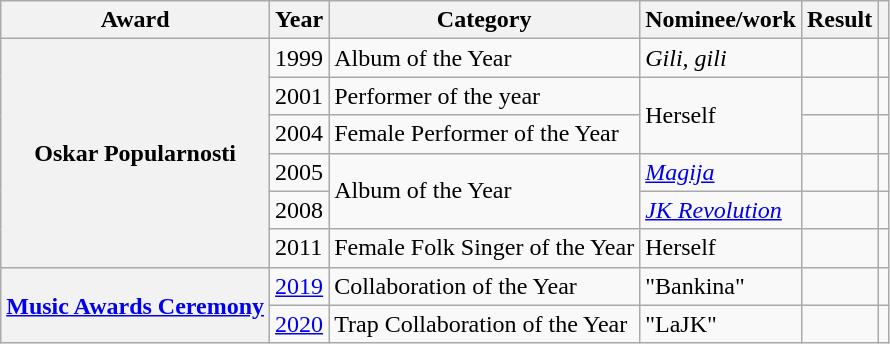<table class="wikitable">
<tr>
<th>Award</th>
<th>Year</th>
<th>Category</th>
<th>Nominee/work</th>
<th>Result</th>
<th></th>
</tr>
<tr>
<th scope="row"; rowspan="6">Oskar Popularnosti</th>
<td>1999</td>
<td>Album of the Year</td>
<td><em>Gili, gili</em></td>
<td></td>
<td style="text-align:center;"></td>
</tr>
<tr>
<td>2001</td>
<td>Performer of the year</td>
<td rowspan="2">Herself</td>
<td></td>
<td style="text-align:center;"></td>
</tr>
<tr>
<td>2004</td>
<td>Female Performer of the Year</td>
<td></td>
<td style="text-align:center;"></td>
</tr>
<tr>
<td>2005</td>
<td rowspan="2">Album of the Year</td>
<td><em><a href='#'>Magija</a></em></td>
<td></td>
<td style="text-align:center;"></td>
</tr>
<tr>
<td>2008</td>
<td><em><a href='#'>JK Revolution</a></em></td>
<td></td>
<td style="text-align:center;"></td>
</tr>
<tr>
<td>2011</td>
<td>Female Folk Singer of the Year</td>
<td>Herself</td>
<td></td>
<td style="text-align:center;"></td>
</tr>
<tr>
<th scope="row"; rowspan="3"><a href='#'>Music Awards Ceremony</a></th>
<td><a href='#'>2019</a></td>
<td>Collaboration of the Year</td>
<td>"Bankina"</td>
<td></td>
<td style="text-align:center;"></td>
</tr>
<tr>
<td><a href='#'>2020</a></td>
<td>Trap Collaboration of the Year</td>
<td>"LaJK"</td>
<td></td>
<td style="text-align:center;"></td>
</tr>
</table>
